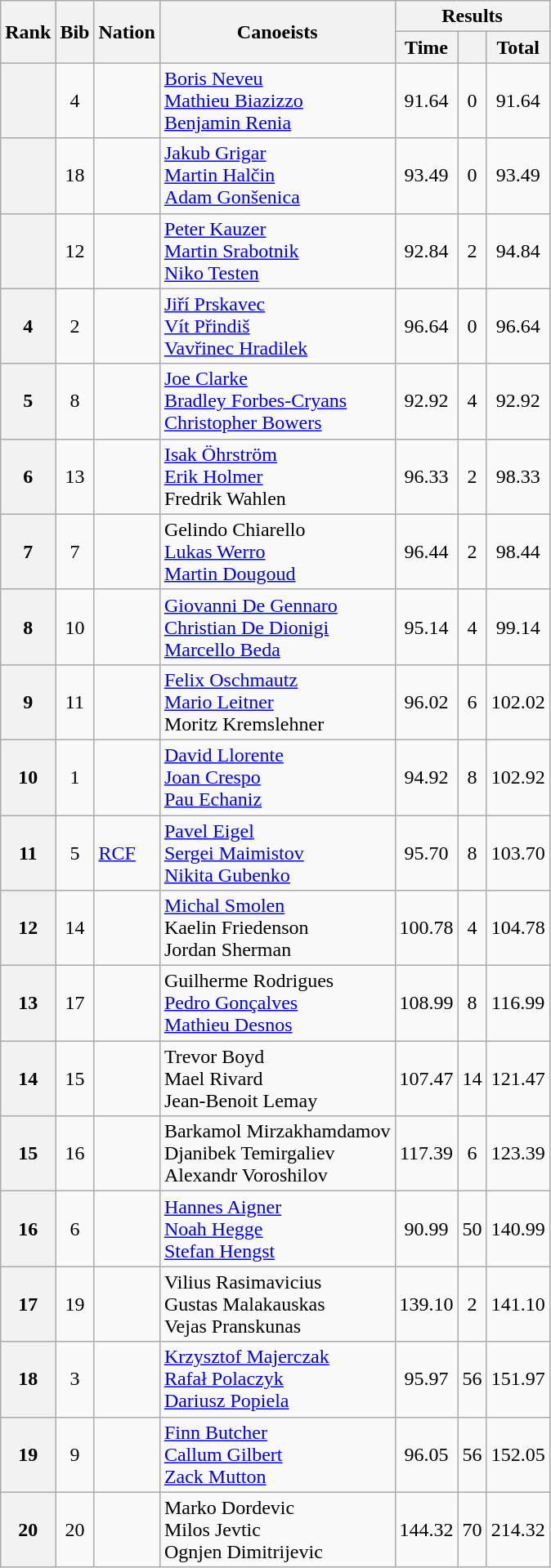<table class="wikitable" style="text-align:center">
<tr>
<th rowspan=2>Rank</th>
<th rowspan=2>Bib</th>
<th rowspan=2>Nation</th>
<th rowspan=2>Canoeists</th>
<th colspan=3>Results</th>
</tr>
<tr>
<th>Time</th>
<th></th>
<th>Total</th>
</tr>
<tr>
<th></th>
<td>4</td>
<td align=left></td>
<td align=left><a href='#'>Boris Neveu</a><br><a href='#'>Mathieu Biazizzo</a><br><a href='#'>Benjamin Renia</a></td>
<td>91.64</td>
<td>0</td>
<td>91.64</td>
</tr>
<tr>
<th></th>
<td>18</td>
<td align=left></td>
<td align=left><a href='#'>Jakub Grigar</a><br><a href='#'>Martin Halčin</a><br><a href='#'>Adam Gonšenica</a></td>
<td>93.49</td>
<td>0</td>
<td>93.49</td>
</tr>
<tr>
<th></th>
<td>12</td>
<td align=left></td>
<td align=left><a href='#'>Peter Kauzer</a><br><a href='#'>Martin Srabotnik</a><br><a href='#'>Niko Testen</a></td>
<td>92.84</td>
<td>2</td>
<td>94.84</td>
</tr>
<tr>
<th>4</th>
<td>2</td>
<td align=left></td>
<td align=left><a href='#'>Jiří Prskavec</a><br><a href='#'>Vít Přindiš</a><br><a href='#'>Vavřinec Hradilek</a></td>
<td>96.64</td>
<td>0</td>
<td>96.64</td>
</tr>
<tr>
<th>5</th>
<td>8</td>
<td align=left></td>
<td align=left><a href='#'>Joe Clarke</a><br><a href='#'>Bradley Forbes-Cryans</a><br><a href='#'>Christopher Bowers</a></td>
<td>92.92</td>
<td>4</td>
<td>92.92</td>
</tr>
<tr>
<th>6</th>
<td>13</td>
<td align=left></td>
<td align=left><a href='#'>Isak Öhrström</a><br><a href='#'>Erik Holmer</a><br>Fredrik Wahlen</td>
<td>96.33</td>
<td>2</td>
<td>98.33</td>
</tr>
<tr>
<th>7</th>
<td>7</td>
<td align=left></td>
<td align=left>Gelindo Chiarello<br><a href='#'>Lukas Werro</a><br><a href='#'>Martin Dougoud</a></td>
<td>96.44</td>
<td>2</td>
<td>98.44</td>
</tr>
<tr>
<th>8</th>
<td>10</td>
<td align=left></td>
<td align=left><a href='#'>Giovanni De Gennaro</a><br><a href='#'>Christian De Dionigi</a><br><a href='#'>Marcello Beda</a></td>
<td>95.14</td>
<td>4</td>
<td>99.14</td>
</tr>
<tr>
<th>9</th>
<td>11</td>
<td align=left></td>
<td align=left><a href='#'>Felix Oschmautz</a><br><a href='#'>Mario Leitner</a><br>Moritz Kremslehner</td>
<td>96.02</td>
<td>6</td>
<td>102.02</td>
</tr>
<tr>
<th>10</th>
<td>1</td>
<td align=left></td>
<td align=left><a href='#'>David Llorente</a><br><a href='#'>Joan Crespo</a><br><a href='#'>Pau Echaniz</a></td>
<td>94.92</td>
<td>8</td>
<td>102.92</td>
</tr>
<tr>
<th>11</th>
<td>5</td>
<td align=left> <a href='#'>RCF</a></td>
<td align=left><a href='#'>Pavel Eigel</a><br><a href='#'>Sergei Maimistov</a><br><a href='#'>Nikita Gubenko</a></td>
<td>95.70</td>
<td>8</td>
<td>103.70</td>
</tr>
<tr>
<th>12</th>
<td>14</td>
<td align=left></td>
<td align=left><a href='#'>Michal Smolen</a><br>Kaelin Friedenson<br>Jordan Sherman</td>
<td>100.78</td>
<td>4</td>
<td>104.78</td>
</tr>
<tr>
<th>13</th>
<td>17</td>
<td align=left></td>
<td align=left>Guilherme Rodrigues<br><a href='#'>Pedro Gonçalves</a><br><a href='#'>Mathieu Desnos</a></td>
<td>108.99</td>
<td>8</td>
<td>116.99</td>
</tr>
<tr>
<th>14</th>
<td>15</td>
<td align=left></td>
<td align=left>Trevor Boyd<br>Mael Rivard<br>Jean-Benoit Lemay</td>
<td>107.47</td>
<td>14</td>
<td>121.47</td>
</tr>
<tr>
<th>15</th>
<td>16</td>
<td align=left></td>
<td align=left>Barkamol Mirzakhamdamov<br>Djanibek Temirgaliev<br>Alexandr Voroshilov</td>
<td>117.39</td>
<td>6</td>
<td>123.39</td>
</tr>
<tr>
<th>16</th>
<td>6</td>
<td align=left></td>
<td align=left><a href='#'>Hannes Aigner</a><br><a href='#'>Noah Hegge</a><br><a href='#'>Stefan Hengst</a></td>
<td>90.99</td>
<td>50</td>
<td>140.99</td>
</tr>
<tr>
<th>17</th>
<td>19</td>
<td align=left></td>
<td align=left>Vilius Rasimavicius<br>Gustas Malakauskas<br>Vejas Pranskunas</td>
<td>139.10</td>
<td>2</td>
<td>141.10</td>
</tr>
<tr>
<th>18</th>
<td>3</td>
<td align=left></td>
<td align=left><a href='#'>Krzysztof Majerczak</a><br><a href='#'>Rafał Polaczyk</a><br><a href='#'>Dariusz Popiela</a></td>
<td>95.97</td>
<td>56</td>
<td>151.97</td>
</tr>
<tr>
<th>19</th>
<td>9</td>
<td align=left></td>
<td align=left><a href='#'>Finn Butcher</a><br><a href='#'>Callum Gilbert</a><br><a href='#'>Zack Mutton</a></td>
<td>96.05</td>
<td>56</td>
<td>152.05</td>
</tr>
<tr>
<th>20</th>
<td>20</td>
<td align=left></td>
<td align=left>Marko Dordevic<br>Milos Jevtic<br>Ognjen Dimitrijevic</td>
<td>144.32</td>
<td>70</td>
<td>214.32</td>
</tr>
</table>
